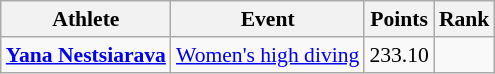<table class=wikitable style="font-size:90%;">
<tr>
<th>Athlete</th>
<th>Event</th>
<th>Points</th>
<th>Rank</th>
</tr>
<tr align=center>
<td align=left><strong><a href='#'>Yana Nestsiarava</a></strong></td>
<td align=left><a href='#'>Women's high diving</a></td>
<td>233.10</td>
<td></td>
</tr>
</table>
